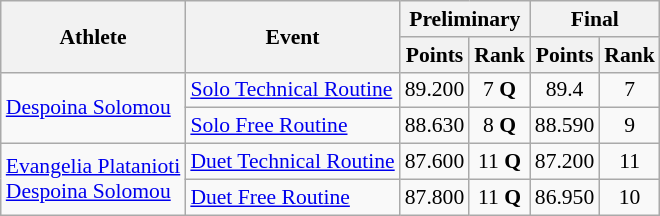<table class=wikitable style="font-size:90%">
<tr>
<th rowspan="2">Athlete</th>
<th rowspan="2">Event</th>
<th colspan="2">Preliminary</th>
<th colspan="2">Final</th>
</tr>
<tr>
<th>Points</th>
<th>Rank</th>
<th>Points</th>
<th>Rank</th>
</tr>
<tr>
<td rowspan="2"><a href='#'>Despoina Solomou</a></td>
<td><a href='#'>Solo Technical Routine</a></td>
<td align=center>89.200</td>
<td align=center>7 <strong>Q</strong></td>
<td align=center>89.4</td>
<td align=center>7</td>
</tr>
<tr>
<td><a href='#'>Solo Free Routine</a></td>
<td align=center>88.630</td>
<td align=center>8 <strong>Q</strong></td>
<td align=center>88.590</td>
<td align=center>9</td>
</tr>
<tr>
<td rowspan="2"><a href='#'>Evangelia Platanioti</a><br><a href='#'>Despoina Solomou</a></td>
<td><a href='#'>Duet Technical Routine</a></td>
<td align=center>87.600</td>
<td align=center>11 <strong>Q</strong></td>
<td align=center>87.200</td>
<td align=center>11</td>
</tr>
<tr>
<td><a href='#'>Duet Free Routine</a></td>
<td align=center>87.800</td>
<td align=center>11 <strong>Q</strong></td>
<td align=center>86.950</td>
<td align=center>10</td>
</tr>
</table>
